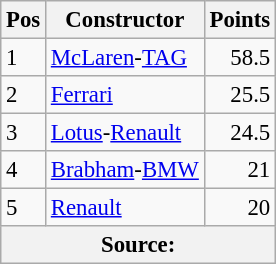<table class="wikitable" style="font-size: 95%;">
<tr>
<th>Pos</th>
<th>Constructor</th>
<th>Points</th>
</tr>
<tr>
<td>1</td>
<td> <a href='#'>McLaren</a>-<a href='#'>TAG</a></td>
<td align="right">58.5</td>
</tr>
<tr>
<td>2</td>
<td> <a href='#'>Ferrari</a></td>
<td align="right">25.5</td>
</tr>
<tr>
<td>3</td>
<td> <a href='#'>Lotus</a>-<a href='#'>Renault</a></td>
<td align="right">24.5</td>
</tr>
<tr>
<td>4</td>
<td> <a href='#'>Brabham</a>-<a href='#'>BMW</a></td>
<td align="right">21</td>
</tr>
<tr>
<td>5</td>
<td> <a href='#'>Renault</a></td>
<td align="right">20</td>
</tr>
<tr>
<th colspan=4>Source: </th>
</tr>
</table>
